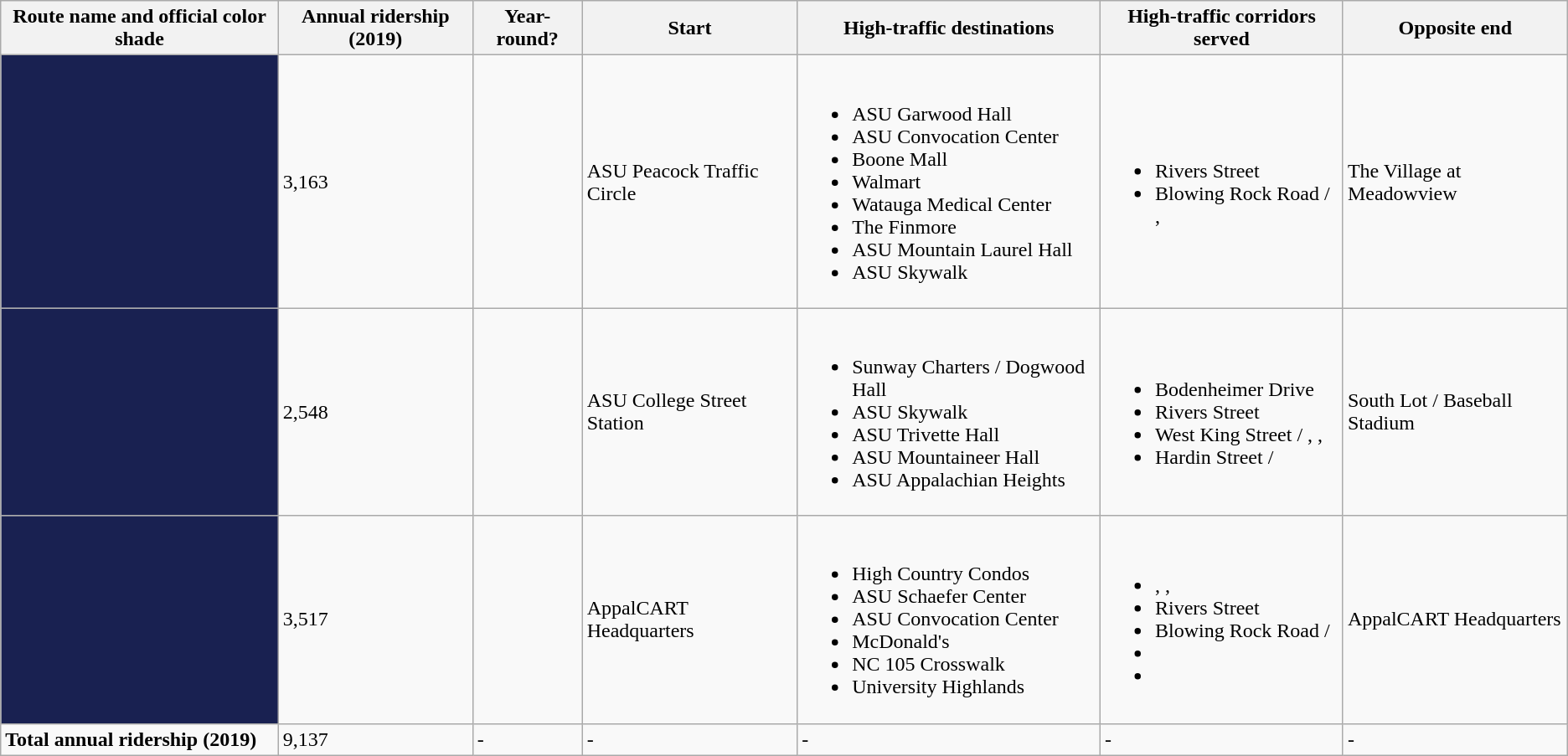<table class="wikitable">
<tr>
<th>Route name and official color shade</th>
<th>Annual ridership (2019)</th>
<th>Year-round?</th>
<th>Start</th>
<th>High-traffic destinations</th>
<th>High-traffic corridors served</th>
<th>Opposite end</th>
</tr>
<tr>
<td bgcolor="192151"></td>
<td>3,163</td>
<td style="text-align:center;"></td>
<td>ASU Peacock Traffic Circle</td>
<td><br><ul><li>ASU Garwood Hall</li><li>ASU Convocation Center</li><li>Boone Mall</li><li>Walmart</li><li>Watauga Medical Center</li><li>The Finmore</li><li>ASU Mountain Laurel Hall</li><li>ASU Skywalk</li></ul></td>
<td><br><ul><li>Rivers Street</li><li>Blowing Rock Road / , </li></ul></td>
<td>The Village at Meadowview</td>
</tr>
<tr>
<td bgcolor="192151"></td>
<td>2,548</td>
<td style="text-align:center;"></td>
<td>ASU College Street Station</td>
<td><br><ul><li>Sunway Charters / Dogwood Hall</li><li>ASU Skywalk</li><li>ASU Trivette Hall</li><li>ASU Mountaineer Hall</li><li>ASU Appalachian Heights</li></ul></td>
<td><br><ul><li>Bodenheimer Drive</li><li>Rivers Street</li><li>West King Street / , , </li><li>Hardin Street / </li></ul></td>
<td>South Lot / Baseball Stadium</td>
</tr>
<tr>
<td bgcolor="192151"></td>
<td>3,517</td>
<td style="text-align:center;"></td>
<td>AppalCART Headquarters</td>
<td><br><ul><li>High Country Condos</li><li>ASU Schaefer Center</li><li>ASU Convocation Center</li><li>McDonald's</li><li>NC 105 Crosswalk</li><li>University Highlands</li></ul></td>
<td><br><ul><li>, , </li><li>Rivers Street</li><li>Blowing Rock Road / </li><li></li><li></li></ul></td>
<td>AppalCART Headquarters</td>
</tr>
<tr>
<td><strong>Total annual ridership (2019)</strong></td>
<td>9,137</td>
<td>-</td>
<td>-</td>
<td>-</td>
<td>-</td>
<td>-</td>
</tr>
</table>
